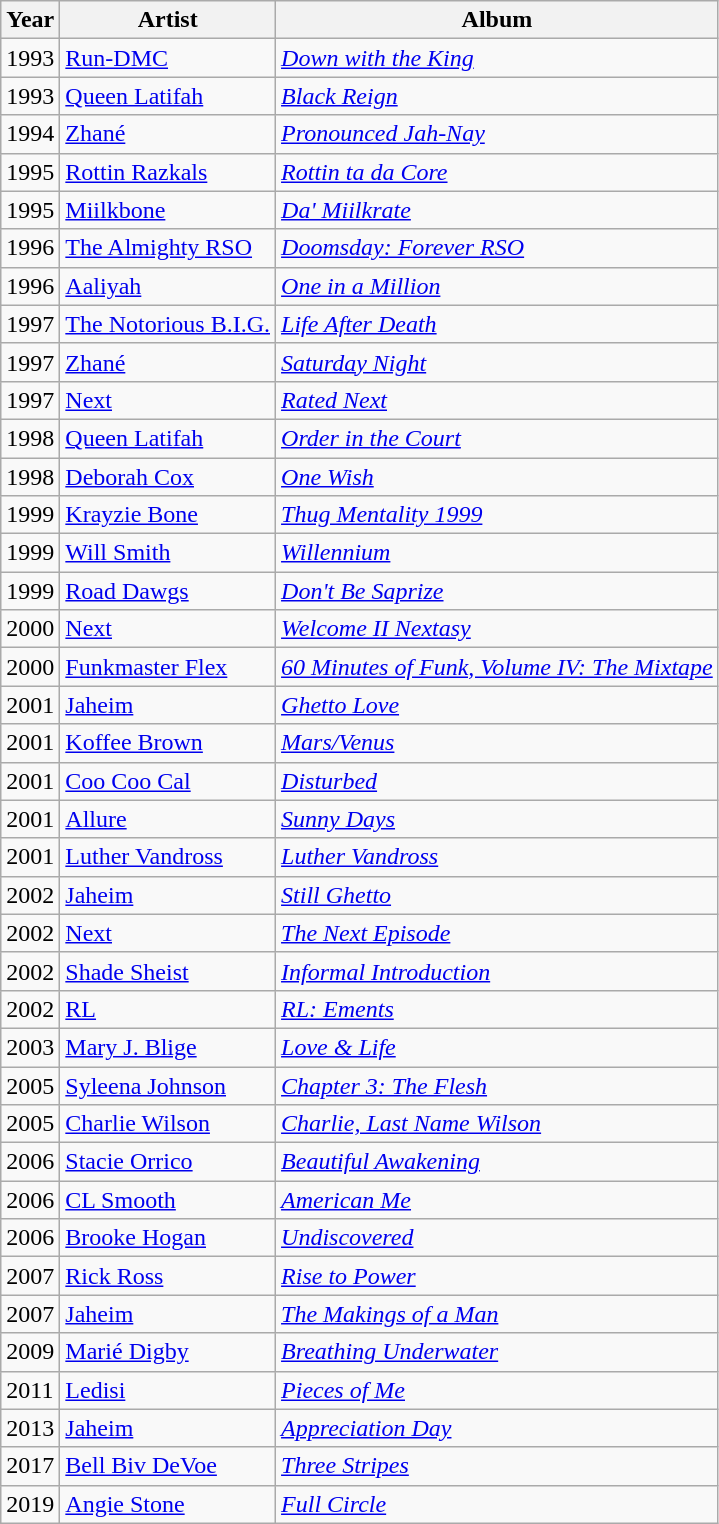<table class="wikitable">
<tr>
<th>Year</th>
<th>Artist</th>
<th>Album</th>
</tr>
<tr>
<td>1993</td>
<td><a href='#'>Run-DMC</a></td>
<td><a href='#'><em>Down with the King</em></a></td>
</tr>
<tr>
<td>1993</td>
<td><a href='#'>Queen Latifah</a></td>
<td><a href='#'><em>Black Reign</em></a></td>
</tr>
<tr>
<td>1994</td>
<td><a href='#'>Zhané</a></td>
<td><em><a href='#'>Pronounced Jah-Nay</a></em></td>
</tr>
<tr>
<td>1995</td>
<td><a href='#'>Rottin Razkals</a></td>
<td><em><a href='#'>Rottin ta da Core</a></em></td>
</tr>
<tr>
<td>1995</td>
<td><a href='#'>Miilkbone</a></td>
<td><em><a href='#'>Da' Miilkrate</a></em></td>
</tr>
<tr>
<td>1996</td>
<td><a href='#'>The Almighty RSO</a></td>
<td><em><a href='#'>Doomsday: Forever RSO</a></em></td>
</tr>
<tr>
<td>1996</td>
<td><a href='#'>Aaliyah</a></td>
<td><a href='#'><em>One in a Million</em></a></td>
</tr>
<tr>
<td>1997</td>
<td><a href='#'>The Notorious B.I.G.</a></td>
<td><em><a href='#'>Life After Death</a></em></td>
</tr>
<tr>
<td>1997</td>
<td><a href='#'>Zhané</a></td>
<td><a href='#'><em>Saturday Night</em></a></td>
</tr>
<tr>
<td>1997</td>
<td><a href='#'>Next</a></td>
<td><em><a href='#'>Rated Next</a></em></td>
</tr>
<tr>
<td>1998</td>
<td><a href='#'>Queen Latifah</a></td>
<td><em><a href='#'>Order in the Court</a></em></td>
</tr>
<tr>
<td>1998</td>
<td><a href='#'>Deborah Cox</a></td>
<td><a href='#'><em>One Wish</em></a></td>
</tr>
<tr>
<td>1999</td>
<td><a href='#'>Krayzie Bone</a></td>
<td><em><a href='#'>Thug Mentality 1999</a></em></td>
</tr>
<tr>
<td>1999</td>
<td><a href='#'>Will Smith</a></td>
<td><em><a href='#'>Willennium</a></em></td>
</tr>
<tr>
<td>1999</td>
<td><a href='#'>Road Dawgs</a></td>
<td><em><a href='#'>Don't Be Saprize</a></em></td>
</tr>
<tr>
<td>2000</td>
<td><a href='#'>Next</a></td>
<td><em><a href='#'>Welcome II Nextasy</a></em></td>
</tr>
<tr>
<td>2000</td>
<td><a href='#'>Funkmaster Flex</a></td>
<td><em><a href='#'>60 Minutes of Funk, Volume IV: The Mixtape</a></em></td>
</tr>
<tr>
<td>2001</td>
<td><a href='#'>Jaheim</a></td>
<td><a href='#'><em>Ghetto Love</em></a></td>
</tr>
<tr>
<td>2001</td>
<td><a href='#'>Koffee Brown</a></td>
<td><em><a href='#'>Mars/Venus</a></em></td>
</tr>
<tr>
<td>2001</td>
<td><a href='#'>Coo Coo Cal</a></td>
<td><a href='#'><em>Disturbed</em></a></td>
</tr>
<tr>
<td>2001</td>
<td><a href='#'>Allure</a></td>
<td><a href='#'><em>Sunny Days</em></a></td>
</tr>
<tr>
<td>2001</td>
<td><a href='#'>Luther Vandross</a></td>
<td><a href='#'><em>Luther Vandross</em></a></td>
</tr>
<tr>
<td>2002</td>
<td><a href='#'>Jaheim</a></td>
<td><em><a href='#'>Still Ghetto</a></em></td>
</tr>
<tr>
<td>2002</td>
<td><a href='#'>Next</a></td>
<td><a href='#'><em>The Next Episode</em></a></td>
</tr>
<tr>
<td>2002</td>
<td><a href='#'>Shade Sheist</a></td>
<td><em><a href='#'>Informal Introduction</a></em></td>
</tr>
<tr>
<td>2002</td>
<td><a href='#'>RL</a></td>
<td><em><a href='#'>RL: Ements</a></em></td>
</tr>
<tr>
<td>2003</td>
<td><a href='#'>Mary J. Blige</a></td>
<td><a href='#'><em>Love & Life</em></a></td>
</tr>
<tr>
<td>2005</td>
<td><a href='#'>Syleena Johnson</a></td>
<td><em><a href='#'>Chapter 3: The Flesh</a></em></td>
</tr>
<tr>
<td>2005</td>
<td><a href='#'>Charlie Wilson</a></td>
<td><em><a href='#'>Charlie, Last Name Wilson</a></em></td>
</tr>
<tr>
<td>2006</td>
<td><a href='#'>Stacie Orrico</a></td>
<td><em><a href='#'>Beautiful Awakening</a></em></td>
</tr>
<tr>
<td>2006</td>
<td><a href='#'>CL Smooth</a></td>
<td><a href='#'><em>American Me</em></a></td>
</tr>
<tr>
<td>2006</td>
<td><a href='#'>Brooke Hogan</a></td>
<td><a href='#'><em>Undiscovered</em></a></td>
</tr>
<tr>
<td>2007</td>
<td><a href='#'>Rick Ross</a></td>
<td><a href='#'><em>Rise to Power</em></a></td>
</tr>
<tr>
<td>2007</td>
<td><a href='#'>Jaheim</a></td>
<td><em><a href='#'>The Makings of a Man</a></em></td>
</tr>
<tr>
<td>2009</td>
<td><a href='#'>Marié Digby</a></td>
<td><a href='#'><em>Breathing Underwater</em></a></td>
</tr>
<tr>
<td>2011</td>
<td><a href='#'>Ledisi</a></td>
<td><a href='#'><em>Pieces of Me</em></a></td>
</tr>
<tr>
<td>2013</td>
<td><a href='#'>Jaheim</a></td>
<td><em><a href='#'>Appreciation Day</a></em></td>
</tr>
<tr>
<td>2017</td>
<td><a href='#'>Bell Biv DeVoe</a></td>
<td><a href='#'><em>Three Stripes</em></a></td>
</tr>
<tr>
<td>2019</td>
<td><a href='#'>Angie Stone</a></td>
<td><a href='#'><em>Full Circle</em></a></td>
</tr>
</table>
